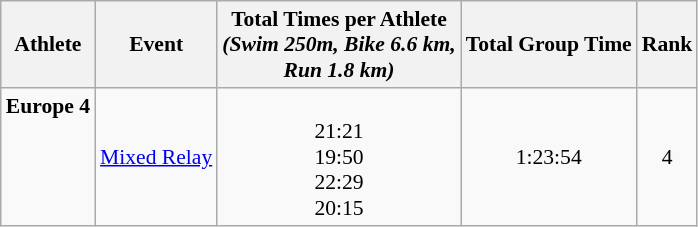<table class="wikitable" style="font-size:90%;">
<tr>
<th>Athlete</th>
<th>Event</th>
<th>Total Times per Athlete <br> <em>(Swim 250m, Bike 6.6 km, <br> Run 1.8 km)</em></th>
<th>Total Group Time</th>
<th>Rank</th>
</tr>
<tr align=center>
<td align=left><strong>Europe 4</strong><br><br><br><br><br></td>
<td align=left><a href='#'>Mixed Relay</a></td>
<td valign=top> <br>21:21<br>19:50<br>22:29<br>20:15</td>
<td>1:23:54</td>
<td>4</td>
</tr>
</table>
